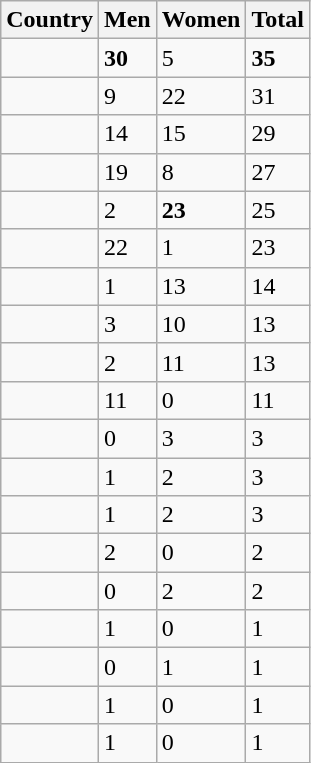<table class="wikitable sortable">
<tr>
<th>Country</th>
<th>Men</th>
<th>Women</th>
<th>Total</th>
</tr>
<tr>
<td></td>
<td><strong>30</strong></td>
<td>5</td>
<td><strong>35</strong></td>
</tr>
<tr>
<td></td>
<td>9</td>
<td>22</td>
<td>31</td>
</tr>
<tr>
<td></td>
<td>14</td>
<td>15</td>
<td>29</td>
</tr>
<tr>
<td></td>
<td>19</td>
<td>8</td>
<td>27</td>
</tr>
<tr>
<td></td>
<td>2</td>
<td><strong>23</strong></td>
<td>25</td>
</tr>
<tr>
<td></td>
<td>22</td>
<td>1</td>
<td>23</td>
</tr>
<tr>
<td></td>
<td>1</td>
<td>13</td>
<td>14</td>
</tr>
<tr>
<td></td>
<td>3</td>
<td>10</td>
<td>13</td>
</tr>
<tr>
<td></td>
<td>2</td>
<td>11</td>
<td>13</td>
</tr>
<tr>
<td></td>
<td>11</td>
<td>0</td>
<td>11</td>
</tr>
<tr>
<td></td>
<td>0</td>
<td>3</td>
<td>3</td>
</tr>
<tr>
<td></td>
<td>1</td>
<td>2</td>
<td>3</td>
</tr>
<tr>
<td></td>
<td>1</td>
<td>2</td>
<td>3</td>
</tr>
<tr>
<td></td>
<td>2</td>
<td>0</td>
<td>2</td>
</tr>
<tr>
<td></td>
<td>0</td>
<td>2</td>
<td>2</td>
</tr>
<tr>
<td></td>
<td>1</td>
<td>0</td>
<td>1</td>
</tr>
<tr>
<td></td>
<td>0</td>
<td>1</td>
<td>1</td>
</tr>
<tr>
<td></td>
<td>1</td>
<td>0</td>
<td>1</td>
</tr>
<tr>
<td></td>
<td>1</td>
<td>0</td>
<td>1</td>
</tr>
</table>
